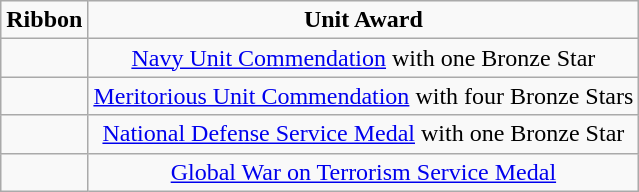<table class="wikitable" style="text-align:center; clear: center">
<tr>
<td><strong>Ribbon</strong></td>
<td><strong>Unit Award </strong></td>
</tr>
<tr>
<td></td>
<td><a href='#'>Navy Unit Commendation</a> with one Bronze Star</td>
</tr>
<tr>
<td></td>
<td><a href='#'>Meritorious Unit Commendation</a> with four Bronze Stars</td>
</tr>
<tr>
<td></td>
<td><a href='#'>National Defense Service Medal</a> with one Bronze Star</td>
</tr>
<tr>
<td></td>
<td><a href='#'>Global War on Terrorism Service Medal</a></td>
</tr>
</table>
